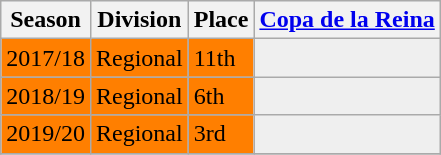<table class="wikitable">
<tr style="background:#f0f6fa;">
<th>Season</th>
<th>Division</th>
<th>Place</th>
<th><a href='#'>Copa de la Reina</a></th>
</tr>
<tr>
<td style="background:#FF7F00;">2017/18</td>
<td style="background:#FF7F00;">Regional</td>
<td style="background:#FF7F00;">11th</td>
<th style="background:#efefef;"></th>
</tr>
<tr>
<td style="background:#FF7F00;">2018/19</td>
<td style="background:#FF7F00;">Regional</td>
<td style="background:#FF7F00;">6th</td>
<th style="background:#efefef;"></th>
</tr>
<tr>
<td style="background:#FF7F00;">2019/20</td>
<td style="background:#FF7F00;">Regional</td>
<td style="background:#FF7F00;">3rd</td>
<th style="background:#efefef;"></th>
</tr>
<tr>
</tr>
</table>
